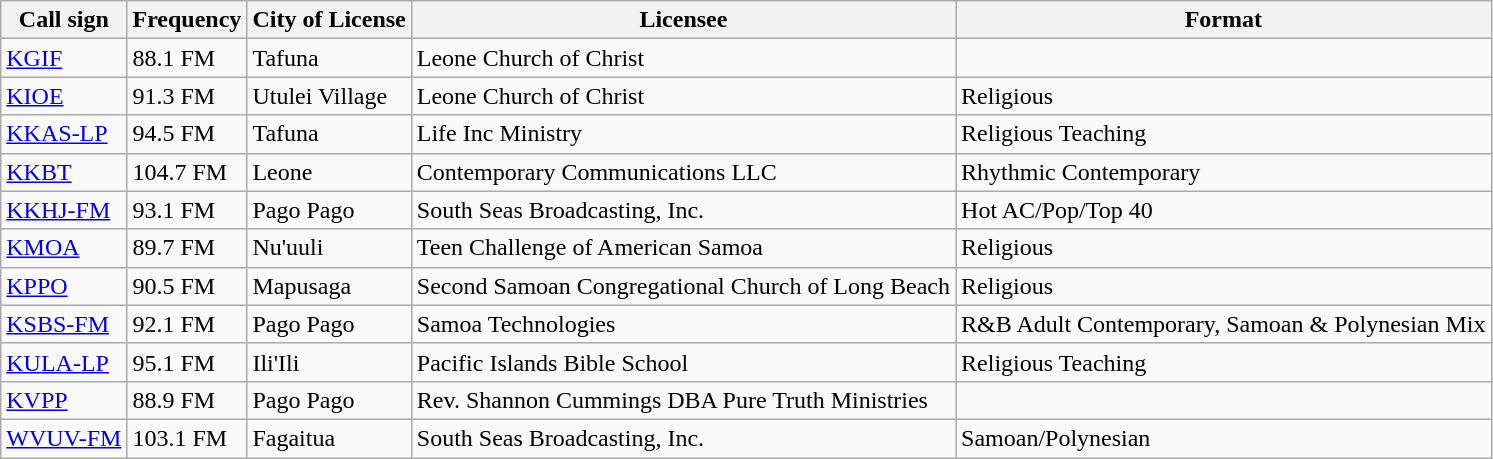<table class="wikitable sortable">
<tr>
<th>Call sign</th>
<th data-sort-type="number">Frequency</th>
<th>City of License </th>
<th>Licensee</th>
<th>Format</th>
</tr>
<tr>
<td><a href='#'>KGIF</a></td>
<td data-sort-value=088100>88.1 FM</td>
<td>Tafuna</td>
<td>Leone Church of Christ</td>
<td></td>
</tr>
<tr>
<td><a href='#'>KIOE</a></td>
<td data-sort-value=091300>91.3 FM</td>
<td>Utulei Village</td>
<td>Leone Church of Christ</td>
<td>Religious</td>
</tr>
<tr>
<td><a href='#'>KKAS-LP</a></td>
<td data-sort-value=094580>94.5 FM</td>
<td>Tafuna</td>
<td>Life Inc Ministry</td>
<td>Religious Teaching</td>
</tr>
<tr>
<td><a href='#'>KKBT</a></td>
<td data-sort-value=104700>104.7 FM</td>
<td>Leone</td>
<td>Contemporary Communications LLC</td>
<td>Rhythmic Contemporary</td>
</tr>
<tr>
<td><a href='#'>KKHJ-FM</a></td>
<td data-sort-value=093100>93.1 FM</td>
<td>Pago Pago</td>
<td>South Seas Broadcasting, Inc.</td>
<td>Hot AC/Pop/Top 40</td>
</tr>
<tr>
<td><a href='#'>KMOA</a></td>
<td data-sort-value=089700>89.7 FM</td>
<td>Nu'uuli</td>
<td>Teen Challenge of American Samoa</td>
<td>Religious</td>
</tr>
<tr>
<td><a href='#'>KPPO</a></td>
<td data-sort-value=090500>90.5 FM</td>
<td>Mapusaga</td>
<td>Second Samoan Congregational Church of Long Beach</td>
<td>Religious</td>
</tr>
<tr>
<td><a href='#'>KSBS-FM</a></td>
<td data-sort-value=092100>92.1 FM</td>
<td>Pago Pago</td>
<td>Samoa Technologies</td>
<td>R&B Adult Contemporary, Samoan & Polynesian Mix</td>
</tr>
<tr>
<td><a href='#'>KULA-LP</a></td>
<td data-sort-value=095180>95.1 FM</td>
<td>Ili'Ili</td>
<td>Pacific Islands Bible School</td>
<td>Religious Teaching</td>
</tr>
<tr>
<td><a href='#'>KVPP</a></td>
<td data-sort-value=088900>88.9 FM</td>
<td>Pago Pago</td>
<td>Rev. Shannon Cummings DBA Pure Truth Ministries</td>
<td></td>
</tr>
<tr>
<td><a href='#'>WVUV-FM</a></td>
<td data-sort-value=103100>103.1 FM</td>
<td>Fagaitua</td>
<td>South Seas Broadcasting, Inc.</td>
<td>Samoan/Polynesian</td>
</tr>
</table>
